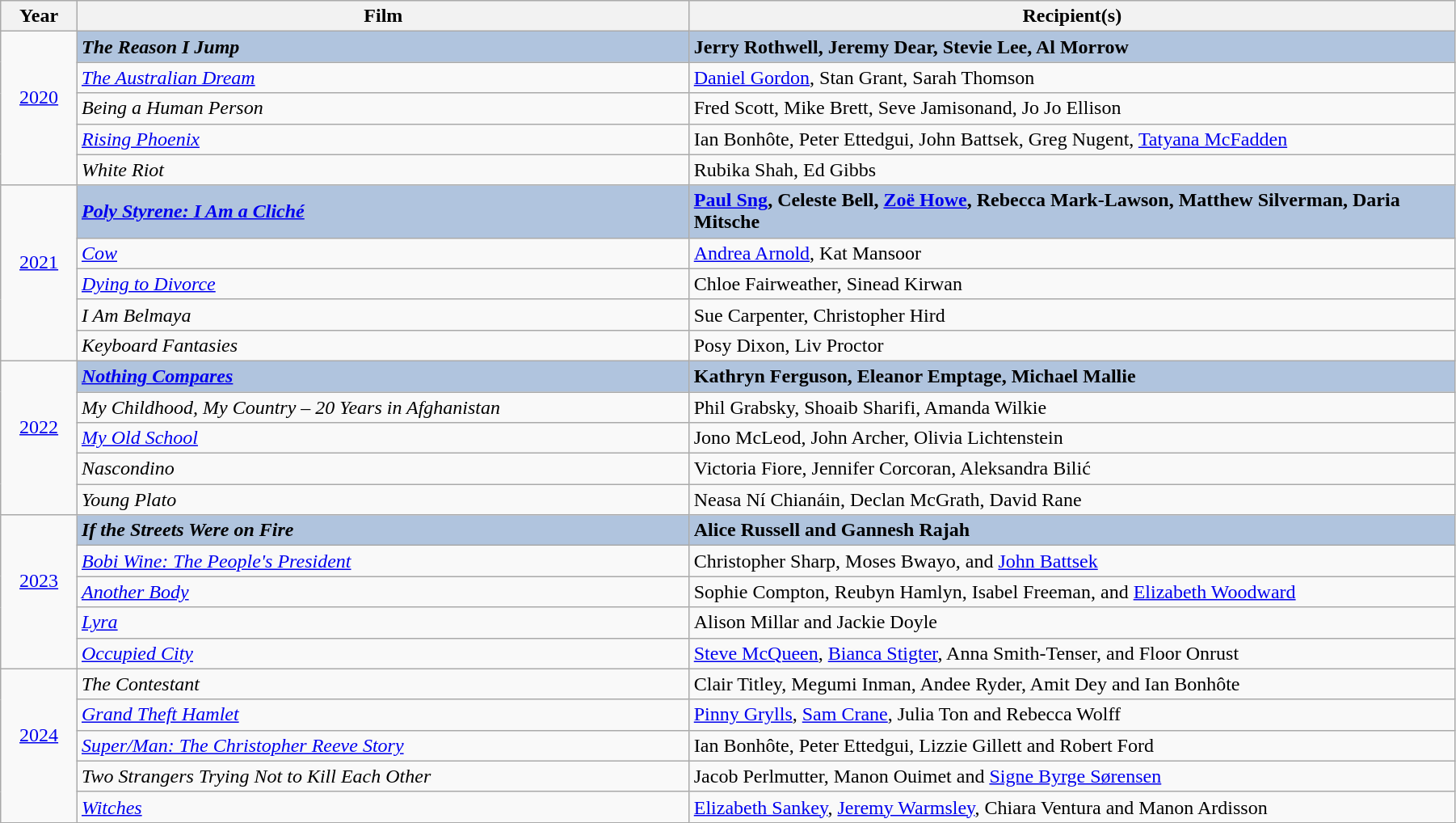<table class="wikitable" width="95%" cellpadding="5">
<tr>
<th width="5%">Year</th>
<th width="40%">Film</th>
<th width="50%">Recipient(s)</th>
</tr>
<tr>
<td rowspan="5" style="text-align:center;"><a href='#'>2020</a><br><br></td>
<td style="background:#B0C4DE"><strong><em>The Reason I Jump</em></strong></td>
<td style="background:#B0C4DE"><strong>Jerry Rothwell, Jeremy Dear, Stevie Lee, Al Morrow</strong></td>
</tr>
<tr>
<td><em><a href='#'>The Australian Dream</a></em></td>
<td><a href='#'>Daniel Gordon</a>, Stan Grant, Sarah Thomson</td>
</tr>
<tr>
<td><em>Being a Human Person</em></td>
<td>Fred Scott, Mike Brett, Seve Jamisonand, Jo Jo Ellison</td>
</tr>
<tr>
<td><em><a href='#'>Rising Phoenix</a></em></td>
<td>Ian Bonhôte, Peter Ettedgui, John Battsek, Greg Nugent, <a href='#'>Tatyana McFadden</a></td>
</tr>
<tr>
<td><em>White Riot</em></td>
<td>Rubika Shah, Ed Gibbs</td>
</tr>
<tr>
<td rowspan="5" style="text-align:center;"><a href='#'>2021</a><br><br></td>
<td style="background:#B0C4DE"><strong><em><a href='#'>Poly Styrene: I Am a Cliché</a></em></strong></td>
<td style="background:#B0C4DE"><strong><a href='#'>Paul Sng</a>, Celeste Bell, <a href='#'>Zoë Howe</a>, Rebecca Mark-Lawson, Matthew Silverman, Daria Mitsche</strong></td>
</tr>
<tr>
<td><em><a href='#'>Cow</a></em></td>
<td><a href='#'>Andrea Arnold</a>, Kat Mansoor</td>
</tr>
<tr>
<td><em><a href='#'>Dying to Divorce</a></em></td>
<td>Chloe Fairweather, Sinead Kirwan</td>
</tr>
<tr>
<td><em>I Am Belmaya</em></td>
<td>Sue Carpenter, Christopher Hird</td>
</tr>
<tr>
<td><em>Keyboard Fantasies</em></td>
<td>Posy Dixon, Liv Proctor</td>
</tr>
<tr>
<td rowspan="5" style="text-align:center;"><a href='#'>2022</a><br><br></td>
<td style="background:#B0C4DE"><strong><em><a href='#'>Nothing Compares</a></em></strong></td>
<td style="background:#B0C4DE"><strong>Kathryn Ferguson, Eleanor Emptage, Michael Mallie</strong></td>
</tr>
<tr>
<td><em>My Childhood, My Country – 20 Years in Afghanistan</em></td>
<td>Phil Grabsky, Shoaib Sharifi, Amanda Wilkie</td>
</tr>
<tr>
<td><em><a href='#'>My Old School</a></em></td>
<td>Jono McLeod, John Archer, Olivia Lichtenstein</td>
</tr>
<tr>
<td><em>Nascondino</em></td>
<td>Victoria Fiore, Jennifer Corcoran, Aleksandra Bilić</td>
</tr>
<tr>
<td><em>Young Plato</em></td>
<td>Neasa Ní Chianáin, Declan McGrath, David Rane</td>
</tr>
<tr>
<td rowspan="5" style="text-align:center;"><a href='#'>2023</a><br><br></td>
<td style="background:#B0C4DE"><strong><em>If the Streets Were on Fire</em></strong></td>
<td style="background:#B0C4DE"><strong>Alice Russell and Gannesh Rajah</strong></td>
</tr>
<tr>
<td><em><a href='#'>Bobi Wine: The People's President</a></em></td>
<td>Christopher Sharp, Moses Bwayo, and <a href='#'>John Battsek</a></td>
</tr>
<tr>
<td><em><a href='#'>Another Body</a></em></td>
<td>Sophie Compton, Reubyn Hamlyn, Isabel Freeman, and <a href='#'>Elizabeth Woodward</a></td>
</tr>
<tr>
<td><em><a href='#'>Lyra</a></em></td>
<td>Alison Millar and Jackie Doyle</td>
</tr>
<tr>
<td><em><a href='#'>Occupied City</a></em></td>
<td><a href='#'>Steve McQueen</a>, <a href='#'>Bianca Stigter</a>, Anna Smith-Tenser, and Floor Onrust</td>
</tr>
<tr>
<td rowspan="5" style="text-align:center;"><a href='#'>2024</a><br><br></td>
<td><em>The Contestant</em></td>
<td>Clair Titley, Megumi Inman, Andee Ryder, Amit Dey and Ian Bonhôte</td>
</tr>
<tr>
<td><em><a href='#'>Grand Theft Hamlet</a></em></td>
<td><a href='#'>Pinny Grylls</a>, <a href='#'>Sam Crane</a>, Julia Ton and Rebecca Wolff</td>
</tr>
<tr>
<td><em><a href='#'>Super/Man: The Christopher Reeve Story</a></em></td>
<td>Ian Bonhôte, Peter Ettedgui, Lizzie Gillett and Robert Ford</td>
</tr>
<tr>
<td><em>Two Strangers Trying Not to Kill Each Other</em></td>
<td>Jacob Perlmutter, Manon Ouimet and <a href='#'>Signe Byrge Sørensen</a></td>
</tr>
<tr>
<td><em><a href='#'>Witches</a></em></td>
<td><a href='#'>Elizabeth Sankey</a>, <a href='#'>Jeremy Warmsley</a>, Chiara Ventura and Manon Ardisson</td>
</tr>
<tr>
</tr>
</table>
